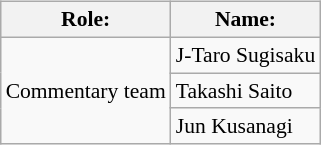<table class=wikitable style="font-size:90%; margin: 0.5em 0 0.5em 1em; float: right; clear: right;">
<tr>
<th>Role:</th>
<th>Name:</th>
</tr>
<tr>
<td rowspan=3>Commentary team</td>
<td>J-Taro Sugisaku</td>
</tr>
<tr>
<td>Takashi Saito</td>
</tr>
<tr>
<td>Jun Kusanagi</td>
</tr>
</table>
